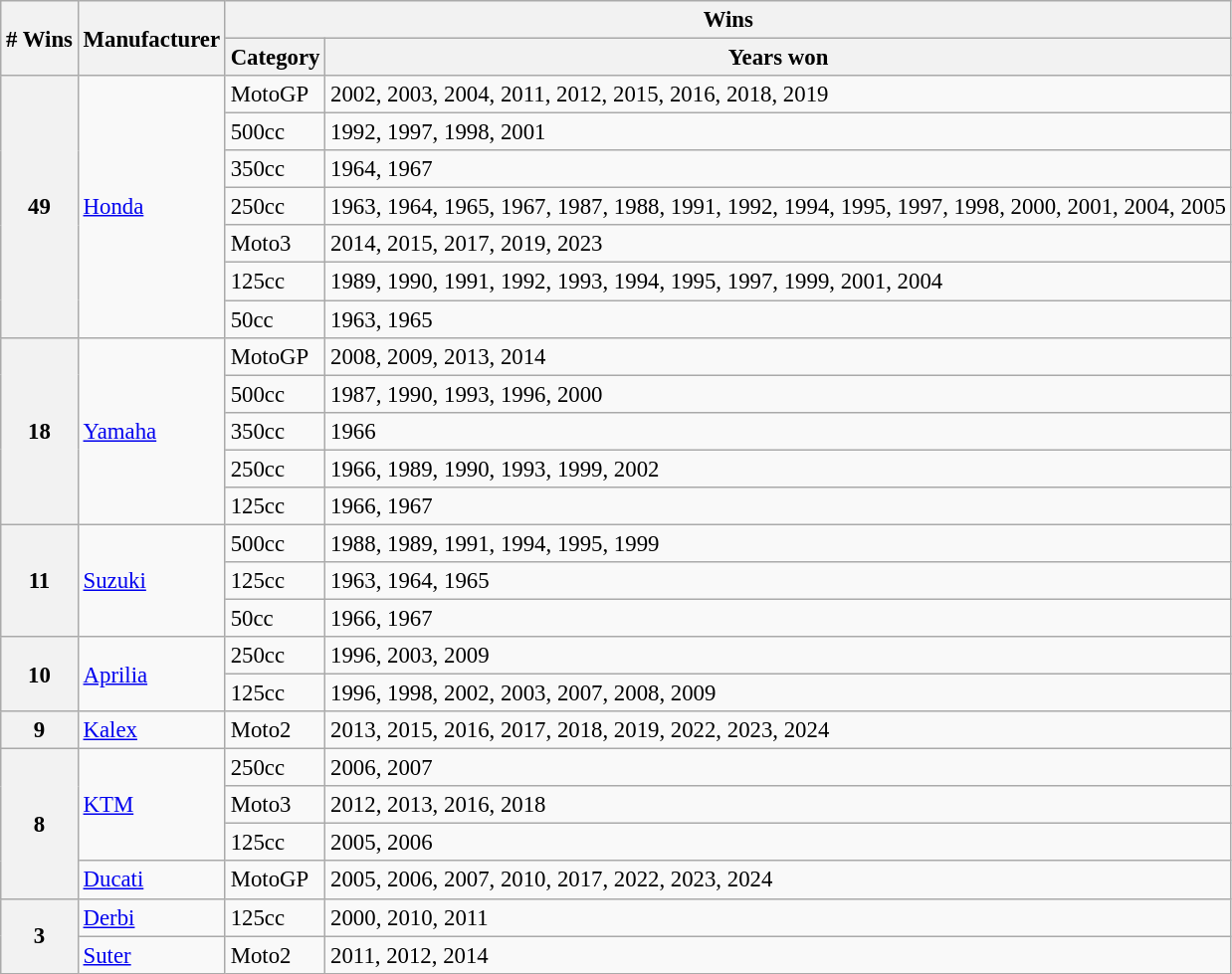<table class="wikitable" style="font-size: 95%;">
<tr>
<th rowspan=2># Wins</th>
<th rowspan=2>Manufacturer</th>
<th colspan=2>Wins</th>
</tr>
<tr>
<th>Category</th>
<th>Years won</th>
</tr>
<tr>
<th rowspan=7>49</th>
<td rowspan=7> <a href='#'>Honda</a></td>
<td>MotoGP</td>
<td>2002, 2003, 2004, 2011, 2012, 2015, 2016, 2018, 2019</td>
</tr>
<tr>
<td>500cc</td>
<td>1992, 1997, 1998, 2001</td>
</tr>
<tr>
<td>350cc</td>
<td>1964, 1967</td>
</tr>
<tr>
<td>250cc</td>
<td>1963, 1964, 1965, 1967, 1987, 1988, 1991, 1992, 1994, 1995, 1997, 1998, 2000, 2001, 2004, 2005</td>
</tr>
<tr>
<td>Moto3</td>
<td>2014, 2015, 2017, 2019, 2023</td>
</tr>
<tr>
<td>125cc</td>
<td>1989, 1990, 1991, 1992, 1993, 1994, 1995, 1997, 1999, 2001, 2004</td>
</tr>
<tr>
<td>50cc</td>
<td>1963, 1965</td>
</tr>
<tr>
<th rowspan=5>18</th>
<td rowspan=5> <a href='#'>Yamaha</a></td>
<td>MotoGP</td>
<td>2008, 2009, 2013, 2014</td>
</tr>
<tr>
<td>500cc</td>
<td>1987, 1990, 1993, 1996, 2000</td>
</tr>
<tr>
<td>350cc</td>
<td>1966</td>
</tr>
<tr>
<td>250cc</td>
<td>1966, 1989, 1990, 1993, 1999, 2002</td>
</tr>
<tr>
<td>125cc</td>
<td>1966, 1967</td>
</tr>
<tr>
<th rowspan=3>11</th>
<td rowspan=3> <a href='#'>Suzuki</a></td>
<td>500cc</td>
<td>1988, 1989, 1991, 1994, 1995, 1999</td>
</tr>
<tr>
<td>125cc</td>
<td>1963, 1964, 1965</td>
</tr>
<tr>
<td>50cc</td>
<td>1966, 1967</td>
</tr>
<tr>
<th rowspan=2>10</th>
<td rowspan=2> <a href='#'>Aprilia</a></td>
<td>250cc</td>
<td>1996, 2003, 2009</td>
</tr>
<tr>
<td>125cc</td>
<td>1996, 1998, 2002, 2003, 2007, 2008, 2009</td>
</tr>
<tr>
<th>9</th>
<td> <a href='#'>Kalex</a></td>
<td>Moto2</td>
<td>2013, 2015, 2016, 2017, 2018, 2019, 2022, 2023, 2024</td>
</tr>
<tr>
<th rowspan=4>8</th>
<td rowspan=3> <a href='#'>KTM</a></td>
<td>250cc</td>
<td>2006, 2007</td>
</tr>
<tr>
<td>Moto3</td>
<td>2012, 2013, 2016, 2018</td>
</tr>
<tr>
<td>125cc</td>
<td>2005, 2006</td>
</tr>
<tr>
<td> <a href='#'>Ducati</a></td>
<td>MotoGP</td>
<td>2005, 2006, 2007, 2010, 2017, 2022, 2023, 2024</td>
</tr>
<tr>
<th rowspan=2>3</th>
<td> <a href='#'>Derbi</a></td>
<td>125cc</td>
<td>2000, 2010, 2011</td>
</tr>
<tr>
<td> <a href='#'>Suter</a></td>
<td>Moto2</td>
<td>2011, 2012, 2014</td>
</tr>
</table>
